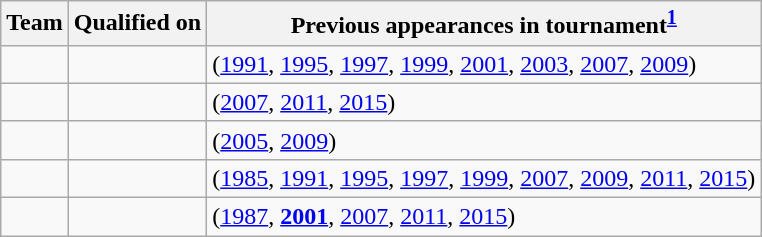<table class="wikitable sortable" style="text-align: left;">
<tr>
<th>Team</th>
<th>Qualified on</th>
<th>Previous appearances in tournament<sup><strong><a href='#'>1</a></strong></sup></th>
</tr>
<tr>
<td></td>
<td></td>
<td> (<a href='#'>1991</a>, <a href='#'>1995</a>, <a href='#'>1997</a>, <a href='#'>1999</a>, <a href='#'>2001</a>, <a href='#'>2003</a>, <a href='#'>2007</a>, <a href='#'>2009</a>)</td>
</tr>
<tr>
<td></td>
<td></td>
<td> (<a href='#'>2007</a>, <a href='#'>2011</a>, <a href='#'>2015</a>)</td>
</tr>
<tr>
<td></td>
<td></td>
<td> (<a href='#'>2005</a>, <a href='#'>2009</a>)</td>
</tr>
<tr>
<td></td>
<td></td>
<td> (<a href='#'>1985</a>, <a href='#'>1991</a>, <a href='#'>1995</a>, <a href='#'>1997</a>, <a href='#'>1999</a>, <a href='#'>2007</a>, <a href='#'>2009</a>, <a href='#'>2011</a>, <a href='#'>2015</a>)</td>
</tr>
<tr>
<td></td>
<td></td>
<td> (<a href='#'>1987</a>, <strong><a href='#'>2001</a></strong>, <a href='#'>2007</a>, <a href='#'>2011</a>, <a href='#'>2015</a>)</td>
</tr>
</table>
